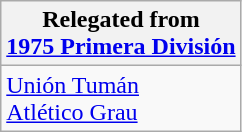<table class="wikitable">
<tr>
<th>Relegated from<br><a href='#'>1975 Primera División</a></th>
</tr>
<tr>
<td> <a href='#'>Unión Tumán</a> <br> <a href='#'>Atlético Grau</a> </td>
</tr>
</table>
